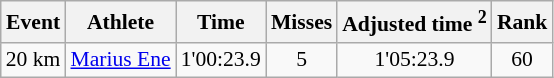<table class="wikitable" style="font-size:90%">
<tr>
<th>Event</th>
<th>Athlete</th>
<th>Time</th>
<th>Misses</th>
<th>Adjusted time <sup>2</sup></th>
<th>Rank</th>
</tr>
<tr>
<td>20 km</td>
<td><a href='#'>Marius Ene</a></td>
<td align="center">1'00:23.9</td>
<td align="center">5</td>
<td align="center">1'05:23.9</td>
<td align="center">60</td>
</tr>
</table>
